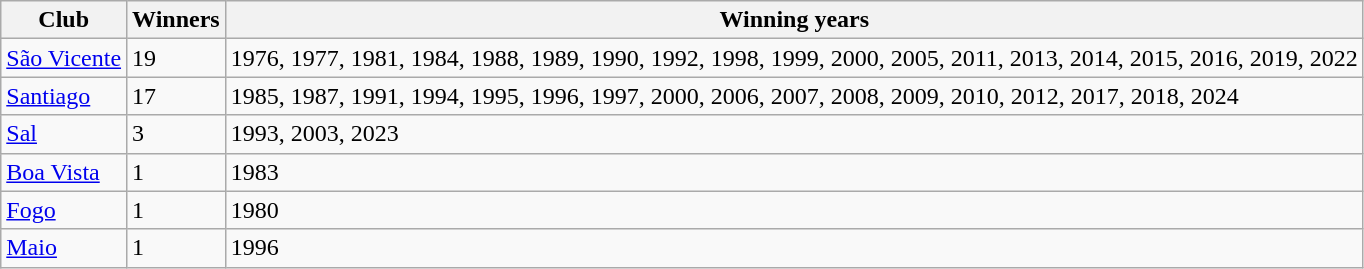<table class="wikitable">
<tr>
<th>Club</th>
<th>Winners</th>
<th>Winning years</th>
</tr>
<tr>
<td><a href='#'>São Vicente</a></td>
<td>19</td>
<td>1976, 1977, 1981, 1984, 1988, 1989, 1990, 1992, 1998, 1999, 2000, 2005, 2011, 2013, 2014, 2015, 2016, 2019, 2022</td>
</tr>
<tr>
<td><a href='#'>Santiago</a></td>
<td>17</td>
<td>1985, 1987, 1991, 1994, 1995, 1996, 1997, 2000, 2006, 2007, 2008, 2009, 2010, 2012, 2017, 2018, 2024</td>
</tr>
<tr>
<td><a href='#'>Sal</a></td>
<td>3</td>
<td>1993, 2003, 2023</td>
</tr>
<tr>
<td><a href='#'>Boa Vista</a></td>
<td>1</td>
<td>1983</td>
</tr>
<tr>
<td><a href='#'>Fogo</a></td>
<td>1</td>
<td>1980</td>
</tr>
<tr>
<td><a href='#'>Maio</a></td>
<td>1</td>
<td>1996</td>
</tr>
</table>
